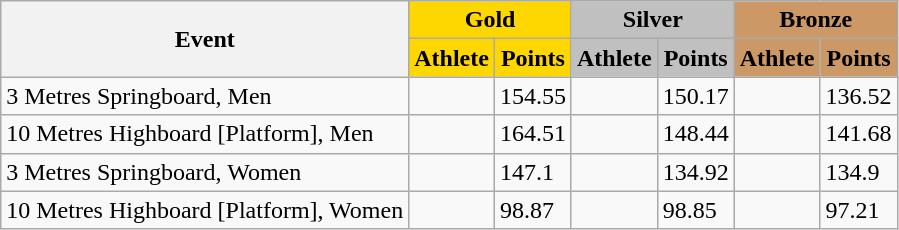<table class="wikitable">
<tr>
<th scope="col" rowspan=2>Event</th>
<th scope="colgroup" colspan=2 style="background-color: gold;">Gold</th>
<th scope="colgroup" colspan=2 style="background-color: silver;">Silver</th>
<th scope="colgroup" colspan=2 style="background-color: #cc9966;">Bronze</th>
</tr>
<tr>
<th scope="col" style="background-color:gold;">Athlete</th>
<th scope="col" style="background-color:gold;">Points</th>
<th scope="col" style="background-color:silver;">Athlete</th>
<th scope="col" style="background-color:silver;">Points</th>
<th scope="col" style="background-color:#cc9966;">Athlete</th>
<th scope="col" style="background-color:#cc9966;">Points</th>
</tr>
<tr>
<td>3 Metres Springboard, Men</td>
<td></td>
<td>154.55</td>
<td></td>
<td>150.17</td>
<td></td>
<td>136.52</td>
</tr>
<tr>
<td>10 Metres Highboard [Platform], Men</td>
<td></td>
<td>164.51</td>
<td></td>
<td>148.44</td>
<td></td>
<td>141.68</td>
</tr>
<tr>
<td>3 Metres Springboard, Women</td>
<td></td>
<td>147.1</td>
<td></td>
<td>134.92</td>
<td></td>
<td>134.9</td>
</tr>
<tr>
<td>10 Metres Highboard [Platform], Women</td>
<td></td>
<td>98.87</td>
<td></td>
<td>98.85</td>
<td></td>
<td>97.21</td>
</tr>
</table>
